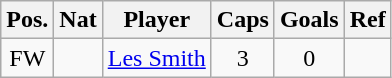<table style="text-align:center; border:1px #aaa solid;" class="wikitable">
<tr>
<th>Pos.</th>
<th>Nat</th>
<th>Player</th>
<th>Caps</th>
<th>Goals</th>
<th>Ref</th>
</tr>
<tr>
<td>FW</td>
<td></td>
<td style="text-align:left;"><a href='#'>Les Smith</a></td>
<td>3</td>
<td>0</td>
<td></td>
</tr>
</table>
